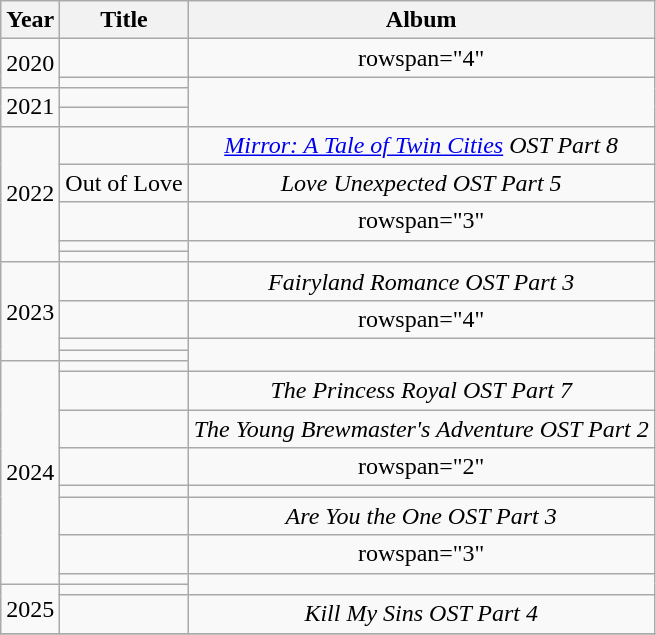<table class="wikitable" style="text-align:center;">
<tr>
<th>Year</th>
<th>Title</th>
<th>Album</th>
</tr>
<tr>
<td rowspan="2">2020</td>
<td></td>
<td>rowspan="4" </td>
</tr>
<tr>
<td></td>
</tr>
<tr>
<td rowspan="2">2021</td>
<td></td>
</tr>
<tr>
<td></td>
</tr>
<tr>
<td rowspan="5">2022</td>
<td></td>
<td><em><a href='#'>Mirror: A Tale of Twin Cities</a> OST Part 8</em></td>
</tr>
<tr>
<td>Out of Love</td>
<td><em>Love Unexpected OST Part 5</em></td>
</tr>
<tr>
<td></td>
<td>rowspan="3" </td>
</tr>
<tr>
<td></td>
</tr>
<tr>
<td></td>
</tr>
<tr>
<td rowspan="4">2023</td>
<td></td>
<td><em>Fairyland Romance OST Part 3</em></td>
</tr>
<tr>
<td></td>
<td>rowspan="4" </td>
</tr>
<tr>
<td></td>
</tr>
<tr>
<td></td>
</tr>
<tr>
<td rowspan="8">2024</td>
<td></td>
</tr>
<tr>
<td></td>
<td><em>The Princess Royal OST Part 7</em></td>
</tr>
<tr>
<td></td>
<td><em>The Young Brewmaster's Adventure OST Part 2</em></td>
</tr>
<tr>
<td></td>
<td>rowspan="2" </td>
</tr>
<tr>
<td></td>
</tr>
<tr>
<td></td>
<td><em>Are You the One OST Part 3</em></td>
</tr>
<tr>
<td></td>
<td>rowspan="3" </td>
</tr>
<tr>
<td></td>
</tr>
<tr>
<td rowspan="2">2025</td>
<td></td>
</tr>
<tr>
<td></td>
<td><em>Kill My Sins OST Part 4</em></td>
</tr>
<tr>
</tr>
</table>
